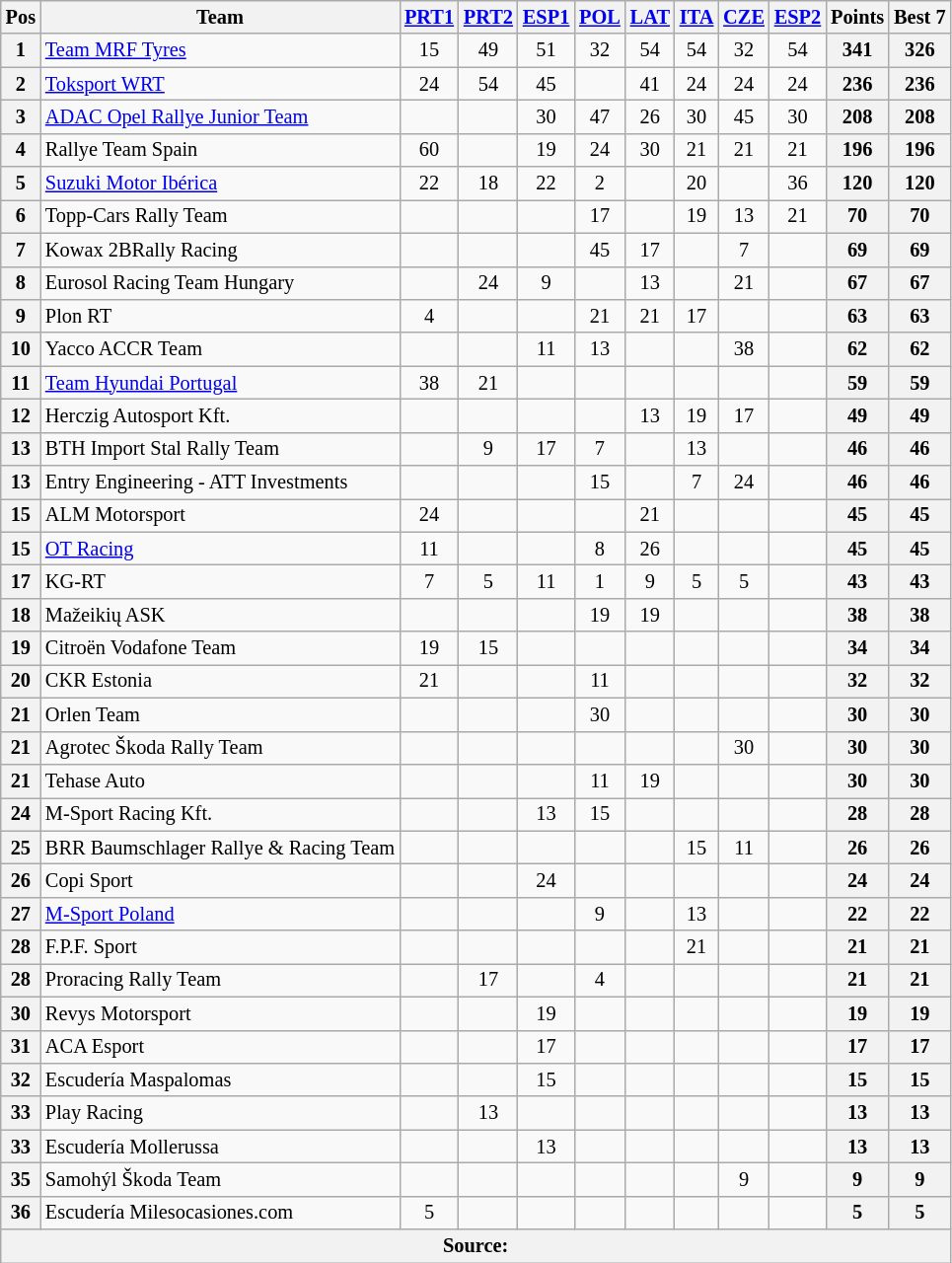<table class="wikitable" style="font-size: 85%; text-align: center">
<tr valign="top">
<th valign="middle">Pos</th>
<th valign="middle">Team</th>
<th><a href='#'>PRT1</a><br></th>
<th><a href='#'>PRT2</a><br></th>
<th><a href='#'>ESP1</a><br></th>
<th><a href='#'>POL</a><br></th>
<th><a href='#'>LAT</a><br></th>
<th><a href='#'>ITA</a><br></th>
<th><a href='#'>CZE</a><br></th>
<th><a href='#'>ESP2</a><br></th>
<th valign="middle">Points</th>
<th valign="middle">Best 7</th>
</tr>
<tr>
<th>1</th>
<td align="left"> <a href='#'>Team MRF Tyres</a></td>
<td>15</td>
<td>49</td>
<td>51</td>
<td>32</td>
<td>54</td>
<td>54</td>
<td>32</td>
<td>54</td>
<th>341</th>
<th>326</th>
</tr>
<tr>
<th>2</th>
<td align="left"> <a href='#'>Toksport WRT</a></td>
<td>24</td>
<td>54</td>
<td>45</td>
<td></td>
<td>41</td>
<td>24</td>
<td>24</td>
<td>24</td>
<th>236</th>
<th>236</th>
</tr>
<tr>
<th>3</th>
<td align="left"> <a href='#'>ADAC Opel Rallye Junior Team</a></td>
<td></td>
<td></td>
<td>30</td>
<td>47</td>
<td>26</td>
<td>30</td>
<td>45</td>
<td>30</td>
<th>208</th>
<th>208</th>
</tr>
<tr>
<th>4</th>
<td align="left"> Rallye Team Spain</td>
<td>60</td>
<td></td>
<td>19</td>
<td>24</td>
<td>30</td>
<td>21</td>
<td>21</td>
<td>21</td>
<th>196</th>
<th>196</th>
</tr>
<tr>
<th>5</th>
<td align="left"> <a href='#'>Suzuki Motor Ibérica</a></td>
<td>22</td>
<td>18</td>
<td>22</td>
<td>2</td>
<td></td>
<td>20</td>
<td></td>
<td>36</td>
<th>120</th>
<th>120</th>
</tr>
<tr>
<th>6</th>
<td align="left"> Topp-Cars Rally Team</td>
<td></td>
<td></td>
<td></td>
<td>17</td>
<td></td>
<td>19</td>
<td>13</td>
<td>21</td>
<th>70</th>
<th>70</th>
</tr>
<tr>
<th>7</th>
<td align="left"> Kowax 2BRally Racing</td>
<td></td>
<td></td>
<td></td>
<td>45</td>
<td>17</td>
<td></td>
<td>7</td>
<td></td>
<th>69</th>
<th>69</th>
</tr>
<tr>
<th>8</th>
<td align="left"> Eurosol Racing Team Hungary</td>
<td></td>
<td>24</td>
<td>9</td>
<td></td>
<td>13</td>
<td></td>
<td>21</td>
<td></td>
<th>67</th>
<th>67</th>
</tr>
<tr>
<th>9</th>
<td align="left"> Plon RT</td>
<td>4</td>
<td></td>
<td></td>
<td>21</td>
<td>21</td>
<td>17</td>
<td></td>
<td></td>
<th>63</th>
<th>63</th>
</tr>
<tr>
<th>10</th>
<td align="left"> Yacco ACCR Team</td>
<td></td>
<td></td>
<td>11</td>
<td>13</td>
<td></td>
<td></td>
<td>38</td>
<td></td>
<th>62</th>
<th>62</th>
</tr>
<tr>
<th>11</th>
<td align="left"> <a href='#'>Team Hyundai Portugal</a></td>
<td>38</td>
<td>21</td>
<td></td>
<td></td>
<td></td>
<td></td>
<td></td>
<td></td>
<th>59</th>
<th>59</th>
</tr>
<tr>
<th>12</th>
<td align="left"> Herczig Autosport Kft.</td>
<td></td>
<td></td>
<td></td>
<td></td>
<td>13</td>
<td>19</td>
<td>17</td>
<td></td>
<th>49</th>
<th>49</th>
</tr>
<tr>
<th>13</th>
<td align="left"> BTH Import Stal Rally Team</td>
<td></td>
<td>9</td>
<td>17</td>
<td>7</td>
<td></td>
<td>13</td>
<td></td>
<td></td>
<th>46</th>
<th>46</th>
</tr>
<tr>
<th>13</th>
<td align="left"> Entry Engineering - ATT Investments</td>
<td></td>
<td></td>
<td></td>
<td>15</td>
<td></td>
<td>7</td>
<td>24</td>
<td></td>
<th>46</th>
<th>46</th>
</tr>
<tr>
<th>15</th>
<td align="left"> ALM Motorsport</td>
<td>24</td>
<td></td>
<td></td>
<td></td>
<td>21</td>
<td></td>
<td></td>
<td></td>
<th>45</th>
<th>45</th>
</tr>
<tr>
<th>15</th>
<td align="left"> <a href='#'>OT Racing</a></td>
<td>11</td>
<td></td>
<td></td>
<td>8</td>
<td>26</td>
<td></td>
<td></td>
<td></td>
<th>45</th>
<th>45</th>
</tr>
<tr>
<th>17</th>
<td align="left"> KG-RT</td>
<td>7</td>
<td>5</td>
<td>11</td>
<td>1</td>
<td>9</td>
<td>5</td>
<td>5</td>
<td></td>
<th>43</th>
<th>43</th>
</tr>
<tr>
<th>18</th>
<td align="left"> Mažeikių ASK</td>
<td></td>
<td></td>
<td></td>
<td>19</td>
<td>19</td>
<td></td>
<td></td>
<td></td>
<th>38</th>
<th>38</th>
</tr>
<tr>
<th>19</th>
<td align="left"> Citroën Vodafone Team</td>
<td>19</td>
<td>15</td>
<td></td>
<td></td>
<td></td>
<td></td>
<td></td>
<td></td>
<th>34</th>
<th>34</th>
</tr>
<tr>
<th>20</th>
<td align="left"> CKR Estonia</td>
<td>21</td>
<td></td>
<td></td>
<td>11</td>
<td></td>
<td></td>
<td></td>
<td></td>
<th>32</th>
<th>32</th>
</tr>
<tr>
<th>21</th>
<td align="left"> Orlen Team</td>
<td></td>
<td></td>
<td></td>
<td>30</td>
<td></td>
<td></td>
<td></td>
<td></td>
<th>30</th>
<th>30</th>
</tr>
<tr>
<th>21</th>
<td align="left"> Agrotec Škoda Rally Team</td>
<td></td>
<td></td>
<td></td>
<td></td>
<td></td>
<td></td>
<td>30</td>
<td></td>
<th>30</th>
<th>30</th>
</tr>
<tr>
<th>21</th>
<td align="left"> Tehase Auto</td>
<td></td>
<td></td>
<td></td>
<td>11</td>
<td>19</td>
<td></td>
<td></td>
<td></td>
<th>30</th>
<th>30</th>
</tr>
<tr>
<th>24</th>
<td align="left"> M-Sport Racing Kft.</td>
<td></td>
<td></td>
<td>13</td>
<td>15</td>
<td></td>
<td></td>
<td></td>
<td></td>
<th>28</th>
<th>28</th>
</tr>
<tr>
<th>25</th>
<td align="left"> BRR Baumschlager Rallye & Racing Team</td>
<td></td>
<td></td>
<td></td>
<td></td>
<td></td>
<td>15</td>
<td>11</td>
<td></td>
<th>26</th>
<th>26</th>
</tr>
<tr>
<th>26</th>
<td align="left"> Copi Sport</td>
<td></td>
<td></td>
<td>24</td>
<td></td>
<td></td>
<td></td>
<td></td>
<td></td>
<th>24</th>
<th>24</th>
</tr>
<tr>
<th>27</th>
<td align="left"> <a href='#'>M-Sport Poland</a></td>
<td></td>
<td></td>
<td></td>
<td>9</td>
<td></td>
<td>13</td>
<td></td>
<td></td>
<th>22</th>
<th>22</th>
</tr>
<tr>
<th>28</th>
<td align="left"> F.P.F. Sport</td>
<td></td>
<td></td>
<td></td>
<td></td>
<td></td>
<td>21</td>
<td></td>
<td></td>
<th>21</th>
<th>21</th>
</tr>
<tr>
<th>28</th>
<td align="left"> Proracing Rally Team</td>
<td></td>
<td>17</td>
<td></td>
<td>4</td>
<td></td>
<td></td>
<td></td>
<td></td>
<th>21</th>
<th>21</th>
</tr>
<tr>
<th>30</th>
<td align="left"> Revys Motorsport</td>
<td></td>
<td></td>
<td>19</td>
<td></td>
<td></td>
<td></td>
<td></td>
<td></td>
<th>19</th>
<th>19</th>
</tr>
<tr>
<th>31</th>
<td align="left"> ACA Esport</td>
<td></td>
<td></td>
<td>17</td>
<td></td>
<td></td>
<td></td>
<td></td>
<td></td>
<th>17</th>
<th>17</th>
</tr>
<tr>
<th>32</th>
<td align="left"> Escudería Maspalomas</td>
<td></td>
<td></td>
<td>15</td>
<td></td>
<td></td>
<td></td>
<td></td>
<td></td>
<th>15</th>
<th>15</th>
</tr>
<tr>
<th>33</th>
<td align="left"> Play Racing</td>
<td></td>
<td>13</td>
<td></td>
<td></td>
<td></td>
<td></td>
<td></td>
<td></td>
<th>13</th>
<th>13</th>
</tr>
<tr>
<th>33</th>
<td align="left"> Escudería Mollerussa</td>
<td></td>
<td></td>
<td>13</td>
<td></td>
<td></td>
<td></td>
<td></td>
<td></td>
<th>13</th>
<th>13</th>
</tr>
<tr>
<th>35</th>
<td align="left"> Samohýl Škoda Team</td>
<td></td>
<td></td>
<td></td>
<td></td>
<td></td>
<td></td>
<td>9</td>
<td></td>
<th>9</th>
<th>9</th>
</tr>
<tr>
<th>36</th>
<td align="left"> Escudería Milesocasiones.com</td>
<td>5</td>
<td></td>
<td></td>
<td></td>
<td></td>
<td></td>
<td></td>
<td></td>
<th>5</th>
<th>5</th>
</tr>
<tr>
<th colspan=12>Source:</th>
</tr>
</table>
